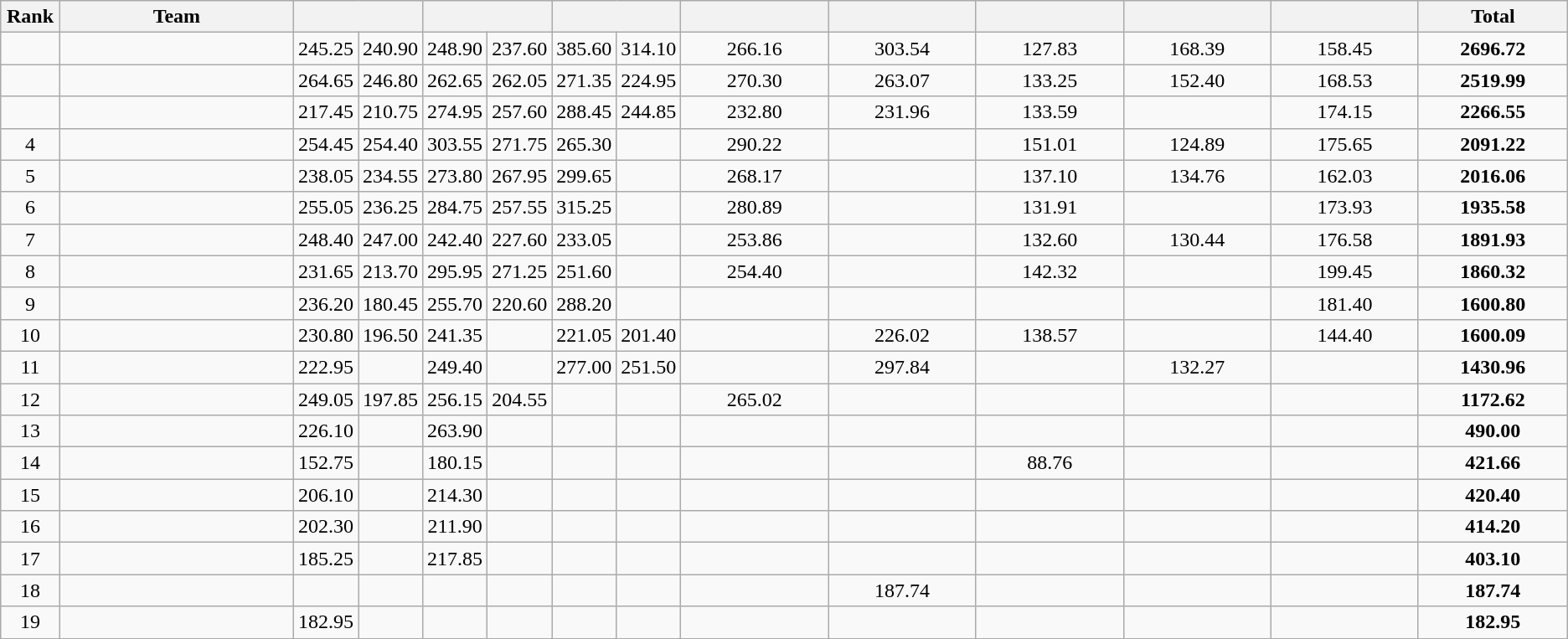<table class="wikitable" style="text-align:center">
<tr>
<th width="40">Rank</th>
<th width="200">Team</th>
<th colspan="2" width="120"></th>
<th colspan="2" width="120"></th>
<th colspan="2" width="120"></th>
<th width="120"></th>
<th width="120"></th>
<th width="120"></th>
<th width="120"></th>
<th width="120"></th>
<th width="120">Total</th>
</tr>
<tr>
<td></td>
<td align="left"></td>
<td>245.25</td>
<td>240.90</td>
<td>248.90</td>
<td>237.60</td>
<td>385.60</td>
<td>314.10</td>
<td>266.16</td>
<td>303.54</td>
<td>127.83</td>
<td>168.39</td>
<td>158.45</td>
<td><strong>2696.72</strong></td>
</tr>
<tr>
<td></td>
<td align="left"></td>
<td>264.65</td>
<td>246.80</td>
<td>262.65</td>
<td>262.05</td>
<td>271.35</td>
<td>224.95</td>
<td>270.30</td>
<td>263.07</td>
<td>133.25</td>
<td>152.40</td>
<td>168.53</td>
<td><strong>2519.99</strong></td>
</tr>
<tr>
<td></td>
<td align="left"></td>
<td>217.45</td>
<td>210.75</td>
<td>274.95</td>
<td>257.60</td>
<td>288.45</td>
<td>244.85</td>
<td>232.80</td>
<td>231.96</td>
<td>133.59</td>
<td></td>
<td>174.15</td>
<td><strong>2266.55</strong></td>
</tr>
<tr>
<td>4</td>
<td align="left"></td>
<td>254.45</td>
<td>254.40</td>
<td>303.55</td>
<td>271.75</td>
<td>265.30</td>
<td></td>
<td>290.22</td>
<td></td>
<td>151.01</td>
<td>124.89</td>
<td>175.65</td>
<td><strong>2091.22</strong></td>
</tr>
<tr>
<td>5</td>
<td align="left"></td>
<td>238.05</td>
<td>234.55</td>
<td>273.80</td>
<td>267.95</td>
<td>299.65</td>
<td></td>
<td>268.17</td>
<td></td>
<td>137.10</td>
<td>134.76</td>
<td>162.03</td>
<td><strong>2016.06</strong></td>
</tr>
<tr>
<td>6</td>
<td align="left"></td>
<td>255.05</td>
<td>236.25</td>
<td>284.75</td>
<td>257.55</td>
<td>315.25</td>
<td></td>
<td>280.89</td>
<td></td>
<td>131.91</td>
<td></td>
<td>173.93</td>
<td><strong>1935.58</strong></td>
</tr>
<tr>
<td>7</td>
<td align="left"></td>
<td>248.40</td>
<td>247.00</td>
<td>242.40</td>
<td>227.60</td>
<td>233.05</td>
<td></td>
<td>253.86</td>
<td></td>
<td>132.60</td>
<td>130.44</td>
<td>176.58</td>
<td><strong>1891.93</strong></td>
</tr>
<tr>
<td>8</td>
<td align="left"></td>
<td>231.65</td>
<td>213.70</td>
<td>295.95</td>
<td>271.25</td>
<td>251.60</td>
<td></td>
<td>254.40</td>
<td></td>
<td>142.32</td>
<td></td>
<td>199.45</td>
<td><strong>1860.32</strong></td>
</tr>
<tr>
<td>9</td>
<td align="left"></td>
<td>236.20</td>
<td>180.45</td>
<td>255.70</td>
<td>220.60</td>
<td>288.20</td>
<td></td>
<td></td>
<td></td>
<td></td>
<td></td>
<td>181.40</td>
<td><strong>1600.80</strong></td>
</tr>
<tr>
<td>10</td>
<td align="left"></td>
<td>230.80</td>
<td>196.50</td>
<td>241.35</td>
<td></td>
<td>221.05</td>
<td>201.40</td>
<td></td>
<td>226.02</td>
<td>138.57</td>
<td></td>
<td>144.40</td>
<td><strong>1600.09</strong></td>
</tr>
<tr>
<td>11</td>
<td align="left"></td>
<td>222.95</td>
<td></td>
<td>249.40</td>
<td></td>
<td>277.00</td>
<td>251.50</td>
<td></td>
<td>297.84</td>
<td></td>
<td>132.27</td>
<td></td>
<td><strong>1430.96</strong></td>
</tr>
<tr>
<td>12</td>
<td align="left"></td>
<td>249.05</td>
<td>197.85</td>
<td>256.15</td>
<td>204.55</td>
<td></td>
<td></td>
<td>265.02</td>
<td></td>
<td></td>
<td></td>
<td></td>
<td><strong>1172.62</strong></td>
</tr>
<tr>
<td>13</td>
<td align="left"></td>
<td>226.10</td>
<td></td>
<td>263.90</td>
<td></td>
<td></td>
<td></td>
<td></td>
<td></td>
<td></td>
<td></td>
<td></td>
<td><strong>490.00</strong></td>
</tr>
<tr>
<td>14</td>
<td align="left"></td>
<td>152.75</td>
<td></td>
<td>180.15</td>
<td></td>
<td></td>
<td></td>
<td></td>
<td></td>
<td>88.76</td>
<td></td>
<td></td>
<td><strong>421.66</strong></td>
</tr>
<tr>
<td>15</td>
<td align="left"></td>
<td>206.10</td>
<td></td>
<td>214.30</td>
<td></td>
<td></td>
<td></td>
<td></td>
<td></td>
<td></td>
<td></td>
<td></td>
<td><strong>420.40</strong></td>
</tr>
<tr>
<td>16</td>
<td align="left"></td>
<td>202.30</td>
<td></td>
<td>211.90</td>
<td></td>
<td></td>
<td></td>
<td></td>
<td></td>
<td></td>
<td></td>
<td></td>
<td><strong>414.20</strong></td>
</tr>
<tr>
<td>17</td>
<td align="left"></td>
<td>185.25</td>
<td></td>
<td>217.85</td>
<td></td>
<td></td>
<td></td>
<td></td>
<td></td>
<td></td>
<td></td>
<td></td>
<td><strong>403.10</strong></td>
</tr>
<tr>
<td>18</td>
<td align="left"></td>
<td></td>
<td></td>
<td></td>
<td></td>
<td></td>
<td></td>
<td></td>
<td>187.74</td>
<td></td>
<td></td>
<td></td>
<td><strong>187.74</strong></td>
</tr>
<tr>
<td>19</td>
<td align="left"></td>
<td>182.95</td>
<td></td>
<td></td>
<td></td>
<td></td>
<td></td>
<td></td>
<td></td>
<td></td>
<td></td>
<td></td>
<td><strong>182.95</strong></td>
</tr>
</table>
